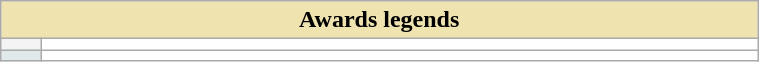<table class="wikitable" style="background-color:#FFFFFF;width:40%;">
<tr>
<th colspan="2" style="background-color:#EFE4B0;">Awards legends</th>
</tr>
<tr>
<td style="background-color:#F4F4F4;width:20px;"></td>
<td></td>
</tr>
<tr>
<td style="background-color:#E0EAEA;width:20px;"></td>
<td></td>
</tr>
</table>
